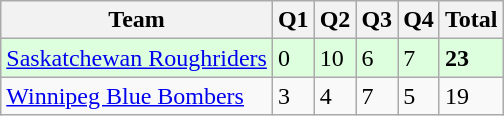<table class="wikitable">
<tr>
<th>Team</th>
<th>Q1</th>
<th>Q2</th>
<th>Q3</th>
<th>Q4</th>
<th>Total</th>
</tr>
<tr style="background-color:#DDFFDD">
<td><a href='#'>Saskatchewan Roughriders</a></td>
<td>0</td>
<td>10</td>
<td>6</td>
<td>7</td>
<td><strong>23</strong></td>
</tr>
<tr>
<td><a href='#'>Winnipeg Blue Bombers</a></td>
<td>3</td>
<td>4</td>
<td>7</td>
<td>5</td>
<td>19</td>
</tr>
</table>
